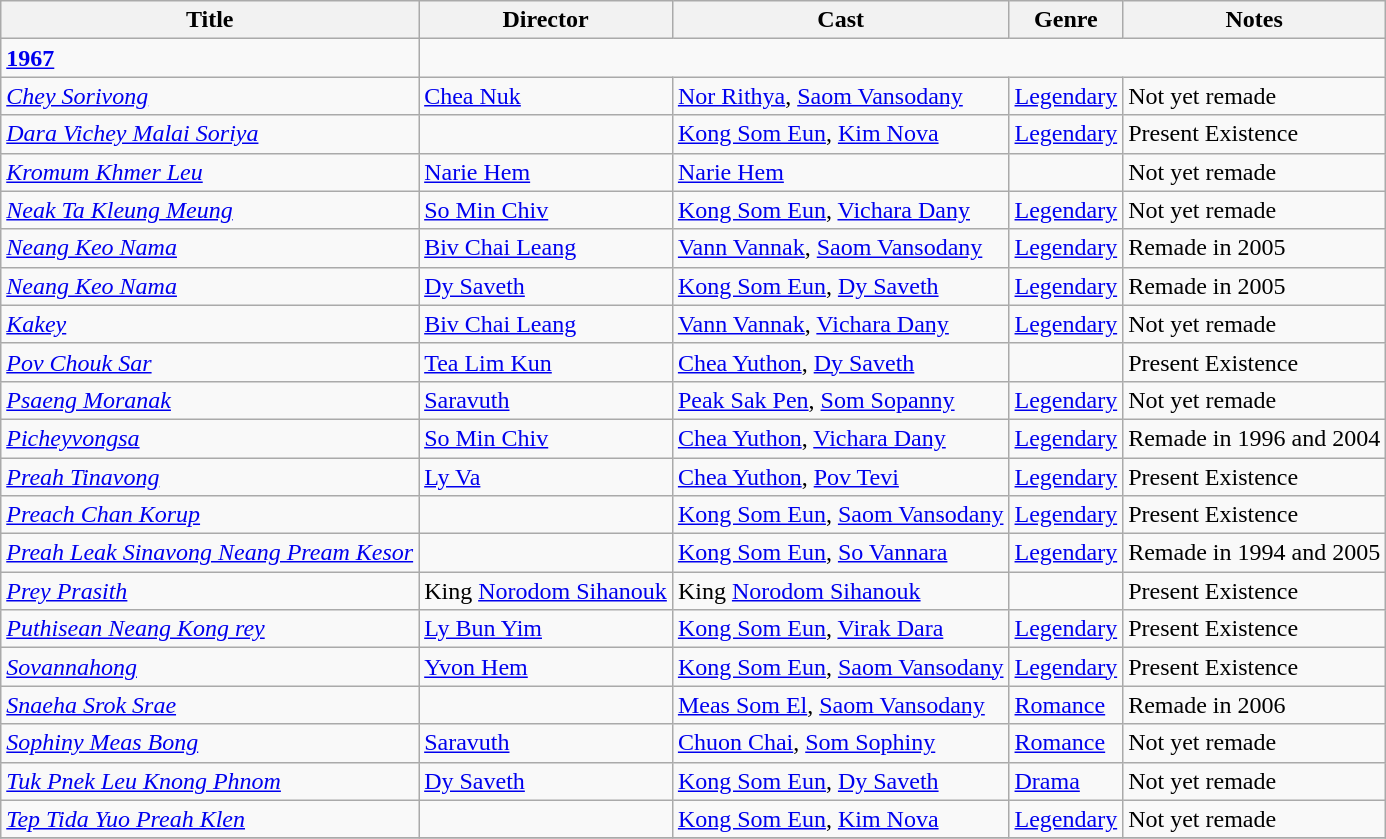<table class="wikitable">
<tr>
<th>Title</th>
<th>Director</th>
<th>Cast</th>
<th>Genre</th>
<th>Notes</th>
</tr>
<tr>
<td><strong><a href='#'>1967</a></strong></td>
</tr>
<tr>
<td><em><a href='#'>Chey Sorivong</a></em></td>
<td><a href='#'>Chea Nuk</a></td>
<td><a href='#'>Nor Rithya</a>, <a href='#'>Saom Vansodany</a></td>
<td><a href='#'>Legendary</a></td>
<td>Not yet remade</td>
</tr>
<tr>
<td><em><a href='#'>Dara Vichey Malai Soriya</a></em></td>
<td></td>
<td><a href='#'>Kong Som Eun</a>, <a href='#'>Kim Nova</a></td>
<td><a href='#'>Legendary</a></td>
<td>Present Existence</td>
</tr>
<tr>
<td><em><a href='#'>Kromum Khmer Leu</a></em></td>
<td><a href='#'>Narie Hem</a></td>
<td><a href='#'>Narie Hem</a></td>
<td></td>
<td>Not yet remade</td>
</tr>
<tr>
<td><em><a href='#'>Neak Ta Kleung Meung</a></em></td>
<td><a href='#'>So Min Chiv</a></td>
<td><a href='#'>Kong Som Eun</a>, <a href='#'>Vichara Dany</a></td>
<td><a href='#'>Legendary</a></td>
<td>Not yet remade</td>
</tr>
<tr>
<td><em><a href='#'>Neang Keo Nama</a></em></td>
<td><a href='#'>Biv Chai Leang</a></td>
<td><a href='#'>Vann Vannak</a>, <a href='#'>Saom Vansodany</a></td>
<td><a href='#'>Legendary</a></td>
<td>Remade in 2005</td>
</tr>
<tr>
<td><em><a href='#'>Neang Keo Nama</a></em></td>
<td><a href='#'>Dy Saveth</a></td>
<td><a href='#'>Kong Som Eun</a>, <a href='#'>Dy Saveth</a></td>
<td><a href='#'>Legendary</a></td>
<td>Remade in 2005</td>
</tr>
<tr>
<td><em><a href='#'>Kakey</a></em></td>
<td><a href='#'>Biv Chai Leang</a></td>
<td><a href='#'>Vann Vannak</a>, <a href='#'>Vichara Dany</a></td>
<td><a href='#'>Legendary</a></td>
<td>Not yet remade</td>
</tr>
<tr>
<td><em><a href='#'>Pov Chouk Sar</a></em></td>
<td><a href='#'>Tea Lim Kun</a></td>
<td><a href='#'>Chea Yuthon</a>, <a href='#'>Dy Saveth</a></td>
<td></td>
<td>Present Existence</td>
</tr>
<tr>
<td><em><a href='#'>Psaeng Moranak</a></em></td>
<td><a href='#'>Saravuth</a></td>
<td><a href='#'>Peak Sak Pen</a>, <a href='#'>Som Sopanny</a></td>
<td><a href='#'>Legendary</a></td>
<td>Not yet remade</td>
</tr>
<tr>
<td><em><a href='#'>Picheyvongsa</a></em></td>
<td><a href='#'>So Min Chiv</a></td>
<td><a href='#'>Chea Yuthon</a>, <a href='#'>Vichara Dany</a></td>
<td><a href='#'>Legendary</a></td>
<td>Remade in 1996 and 2004</td>
</tr>
<tr>
<td><em><a href='#'>Preah Tinavong</a></em></td>
<td><a href='#'>Ly Va</a></td>
<td><a href='#'>Chea Yuthon</a>, <a href='#'>Pov Tevi</a></td>
<td><a href='#'>Legendary</a></td>
<td>Present Existence</td>
</tr>
<tr>
<td><em><a href='#'>Preach Chan Korup</a></em></td>
<td></td>
<td><a href='#'>Kong Som Eun</a>, <a href='#'>Saom Vansodany</a></td>
<td><a href='#'>Legendary</a></td>
<td>Present Existence</td>
</tr>
<tr>
<td><em><a href='#'>Preah Leak Sinavong Neang Pream Kesor</a></em></td>
<td></td>
<td><a href='#'>Kong Som Eun</a>, <a href='#'>So Vannara</a></td>
<td><a href='#'>Legendary</a></td>
<td>Remade in 1994 and 2005</td>
</tr>
<tr>
<td><em><a href='#'>Prey Prasith</a></em></td>
<td>King <a href='#'>Norodom Sihanouk</a></td>
<td>King <a href='#'>Norodom Sihanouk</a></td>
<td></td>
<td>Present Existence</td>
</tr>
<tr>
<td><em><a href='#'>Puthisean Neang Kong rey</a></em></td>
<td><a href='#'>Ly Bun Yim</a></td>
<td><a href='#'>Kong Som Eun</a>, <a href='#'>Virak Dara</a></td>
<td><a href='#'>Legendary</a></td>
<td>Present Existence</td>
</tr>
<tr>
<td><em><a href='#'>Sovannahong</a></em></td>
<td><a href='#'>Yvon Hem</a></td>
<td><a href='#'>Kong Som Eun</a>, <a href='#'>Saom Vansodany</a></td>
<td><a href='#'>Legendary</a></td>
<td>Present Existence</td>
</tr>
<tr>
<td><em><a href='#'>Snaeha Srok Srae</a></em></td>
<td></td>
<td><a href='#'>Meas Som El</a>, <a href='#'>Saom Vansodany</a></td>
<td><a href='#'>Romance</a></td>
<td>Remade in 2006</td>
</tr>
<tr>
<td><em><a href='#'>Sophiny Meas Bong</a></em></td>
<td><a href='#'>Saravuth</a></td>
<td><a href='#'>Chuon Chai</a>, <a href='#'>Som Sophiny</a></td>
<td><a href='#'>Romance</a></td>
<td>Not yet remade</td>
</tr>
<tr>
<td><em><a href='#'>Tuk Pnek Leu Knong Phnom</a></em></td>
<td><a href='#'>Dy Saveth</a></td>
<td><a href='#'>Kong Som Eun</a>, <a href='#'>Dy Saveth</a></td>
<td><a href='#'>Drama</a></td>
<td>Not yet remade</td>
</tr>
<tr>
<td><em><a href='#'>Tep Tida Yuo Preah Klen</a></em></td>
<td></td>
<td><a href='#'>Kong Som Eun</a>, <a href='#'>Kim Nova</a></td>
<td><a href='#'>Legendary</a></td>
<td>Not yet remade</td>
</tr>
<tr>
</tr>
</table>
